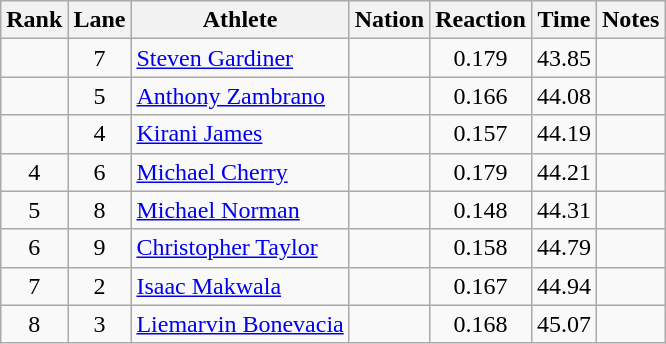<table class="wikitable sortable" style="text-align:center">
<tr>
<th>Rank</th>
<th>Lane</th>
<th>Athlete</th>
<th>Nation</th>
<th>Reaction</th>
<th>Time</th>
<th>Notes</th>
</tr>
<tr>
<td></td>
<td>7</td>
<td align="left"><a href='#'>Steven Gardiner</a></td>
<td align="left"></td>
<td>0.179</td>
<td>43.85</td>
<td></td>
</tr>
<tr>
<td></td>
<td>5</td>
<td align="left"><a href='#'>Anthony Zambrano</a></td>
<td align="left"></td>
<td>0.166</td>
<td>44.08</td>
<td></td>
</tr>
<tr>
<td></td>
<td>4</td>
<td align=left><a href='#'>Kirani James</a></td>
<td align="left"></td>
<td>0.157</td>
<td>44.19</td>
<td></td>
</tr>
<tr>
<td>4</td>
<td>6</td>
<td align="left"><a href='#'>Michael Cherry</a></td>
<td align="left"></td>
<td>0.179</td>
<td>44.21</td>
<td></td>
</tr>
<tr>
<td>5</td>
<td>8</td>
<td align="left"><a href='#'>Michael Norman</a></td>
<td align="left"></td>
<td>0.148</td>
<td>44.31</td>
<td></td>
</tr>
<tr>
<td>6</td>
<td>9</td>
<td align="left"><a href='#'>Christopher Taylor</a></td>
<td align="left"></td>
<td>0.158</td>
<td>44.79</td>
<td></td>
</tr>
<tr>
<td>7</td>
<td>2</td>
<td align="left"><a href='#'>Isaac Makwala</a></td>
<td align="left"></td>
<td>0.167</td>
<td>44.94</td>
<td></td>
</tr>
<tr>
<td>8</td>
<td>3</td>
<td align="left"><a href='#'>Liemarvin Bonevacia</a></td>
<td align="left"></td>
<td>0.168</td>
<td>45.07</td>
<td></td>
</tr>
</table>
